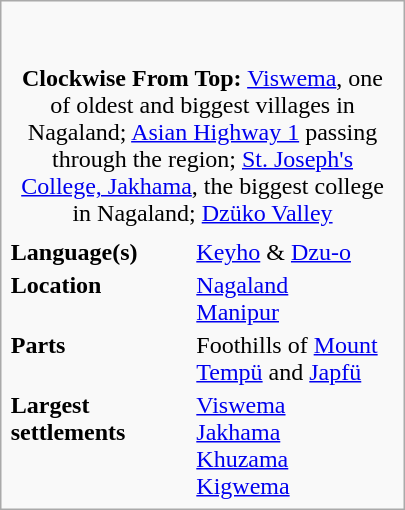<table class="infobox" style="width: 270px; float: right;">
<tr>
<td colspan="2" style="text-align: center;"><br><br><strong>Clockwise From Top:</strong>
<a href='#'>Viswema</a>, one of oldest and biggest villages in Nagaland; <a href='#'>Asian Highway 1</a> passing through the region; <a href='#'>St. Joseph's College, Jakhama</a>, the biggest college in Nagaland; <a href='#'>Dzüko Valley</a></td>
</tr>
<tr>
<td colspan="2" style="text-align: center;"></td>
</tr>
<tr>
<th style="text-align: left;">Language(s)</th>
<td><a href='#'>Keyho</a> & <a href='#'>Dzu-o</a></td>
</tr>
<tr>
<th style="text-align: left;">Location</th>
<td><a href='#'>Nagaland</a> <br> <a href='#'>Manipur</a></td>
</tr>
<tr>
<th style="text-align: left;">Parts</th>
<td>Foothills of <a href='#'>Mount Tempü</a> and <a href='#'>Japfü</a></td>
</tr>
<tr>
<th style="text-align: left;">Largest settlements</th>
<td><a href='#'>Viswema</a><br><a href='#'>Jakhama</a><br><a href='#'>Khuzama</a><br><a href='#'>Kigwema</a></td>
</tr>
</table>
